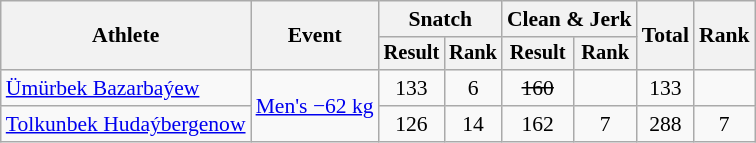<table class="wikitable" style="font-size:90%">
<tr>
<th rowspan="2">Athlete</th>
<th rowspan="2">Event</th>
<th colspan="2">Snatch</th>
<th colspan="2">Clean & Jerk</th>
<th rowspan="2">Total</th>
<th rowspan="2">Rank</th>
</tr>
<tr style="font-size:95%">
<th>Result</th>
<th>Rank</th>
<th>Result</th>
<th>Rank</th>
</tr>
<tr align=center>
<td align=left><a href='#'>Ümürbek Bazarbaýew</a></td>
<td align=left rowspan=2><a href='#'>Men's −62 kg</a></td>
<td>133</td>
<td>6</td>
<td><s>160</s></td>
<td></td>
<td>133</td>
<td></td>
</tr>
<tr align=center>
<td align=left><a href='#'>Tolkunbek Hudaýbergenow</a></td>
<td>126</td>
<td>14</td>
<td>162</td>
<td>7</td>
<td>288</td>
<td>7</td>
</tr>
</table>
